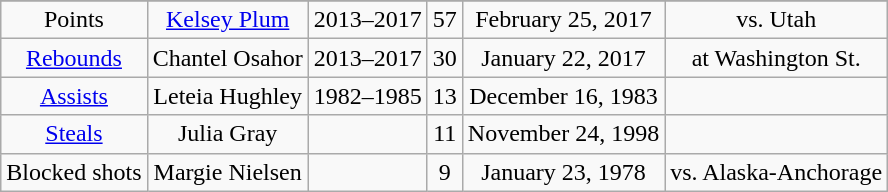<table class="wikitable">
<tr>
</tr>
<tr align=center>
<td>Points</td>
<td><a href='#'>Kelsey Plum</a></td>
<td>2013–2017</td>
<td>57</td>
<td>February 25, 2017</td>
<td>vs. Utah</td>
</tr>
<tr align=center>
<td><a href='#'>Rebounds</a></td>
<td>Chantel Osahor</td>
<td>2013–2017</td>
<td>30</td>
<td>January 22, 2017</td>
<td>at Washington St.</td>
</tr>
<tr align=center>
<td><a href='#'>Assists</a></td>
<td>Leteia Hughley</td>
<td>1982–1985</td>
<td>13</td>
<td>December 16, 1983</td>
<td></td>
</tr>
<tr align=center>
<td><a href='#'>Steals</a></td>
<td>Julia Gray</td>
<td></td>
<td>11</td>
<td>November 24, 1998</td>
<td></td>
</tr>
<tr align=center>
<td>Blocked shots</td>
<td>Margie Nielsen</td>
<td></td>
<td>9</td>
<td>January 23, 1978</td>
<td>vs. Alaska-Anchorage</td>
</tr>
</table>
